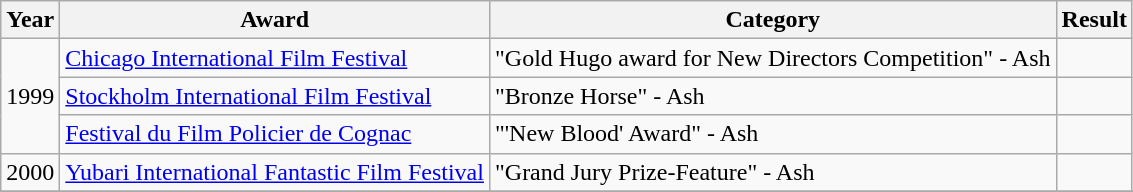<table class="wikitable">
<tr>
<th>Year</th>
<th>Award</th>
<th>Category</th>
<th>Result</th>
</tr>
<tr>
<td rowspan="3">1999</td>
<td rowspan="1"><a href='#'>Chicago International Film Festival</a></td>
<td>"Gold Hugo award for New Directors Competition" - Ash</td>
<td></td>
</tr>
<tr>
<td rowspan="1"><a href='#'>Stockholm International Film Festival</a></td>
<td>"Bronze Horse" - Ash</td>
<td></td>
</tr>
<tr>
<td rowspan="1"><a href='#'>Festival du Film Policier de Cognac</a></td>
<td>"'New Blood' Award" - Ash</td>
<td></td>
</tr>
<tr>
<td rowspan="1">2000</td>
<td rowspan="1"><a href='#'>Yubari International Fantastic Film Festival</a></td>
<td>"Grand Jury Prize-Feature" - Ash</td>
<td></td>
</tr>
<tr>
</tr>
</table>
